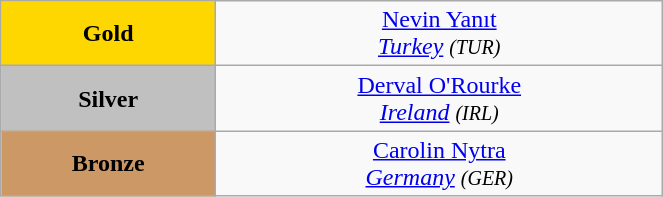<table class="wikitable" style=" text-align:center; " width="35%">
<tr>
<td bgcolor="gold"><strong>Gold</strong></td>
<td> <a href='#'>Nevin Yanıt</a><br><em><a href='#'>Turkey</a> <small>(TUR)</small></em></td>
</tr>
<tr>
<td bgcolor="silver"><strong>Silver</strong></td>
<td> <a href='#'>Derval O'Rourke</a><br><em><a href='#'>Ireland</a> <small>(IRL)</small></em></td>
</tr>
<tr>
<td bgcolor="CC9966"><strong>Bronze</strong></td>
<td> <a href='#'>Carolin Nytra</a><br><em><a href='#'>Germany</a> <small>(GER)</small></em></td>
</tr>
</table>
